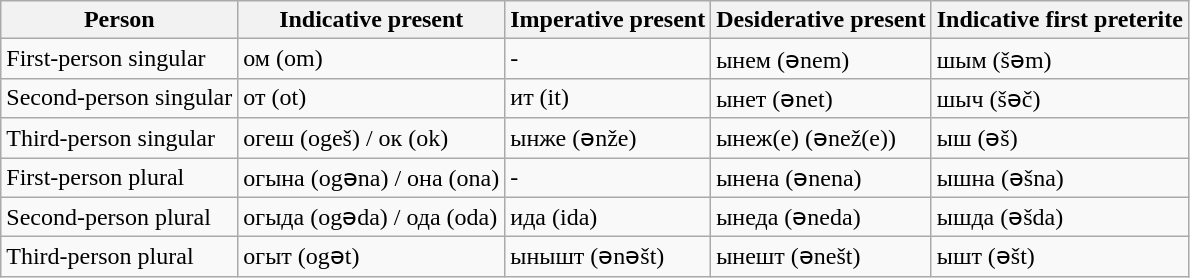<table class="wikitable">
<tr>
<th>Person</th>
<th>Indicative present</th>
<th>Imperative present</th>
<th>Desiderative present</th>
<th>Indicative first preterite</th>
</tr>
<tr>
<td>First-person singular</td>
<td>ом (om)</td>
<td>-</td>
<td>ынем (ənem)</td>
<td>шым (šəm)</td>
</tr>
<tr>
<td>Second-person singular</td>
<td>от (ot)</td>
<td>ит (it)</td>
<td>ынет (ənet)</td>
<td>шыч (šəč)</td>
</tr>
<tr>
<td>Third-person singular</td>
<td>огеш (ogeš) / ок (ok)</td>
<td>ынже (ənže)</td>
<td>ынеж(е) (ənež(e))</td>
<td>ыш (əš)</td>
</tr>
<tr>
<td>First-person plural</td>
<td>огына (ogəna) / она (ona)</td>
<td>-</td>
<td>ынена (ənena)</td>
<td>ышна (əšna)</td>
</tr>
<tr>
<td>Second-person plural</td>
<td>огыда (ogəda) / ода (oda)</td>
<td>ида (ida)</td>
<td>ынеда (əneda)</td>
<td>ышда (əšda)</td>
</tr>
<tr>
<td>Third-person plural</td>
<td>огыт (ogət)</td>
<td>ынышт (ənəšt)</td>
<td>ынешт (ənešt)</td>
<td>ышт (əšt)</td>
</tr>
</table>
